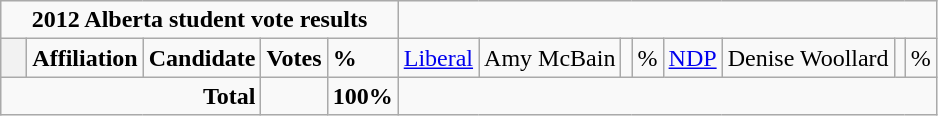<table class="wikitable">
<tr>
<td colspan="5" align=center><strong>2012 Alberta student vote results</strong></td>
</tr>
<tr>
<th style="width: 10px;"></th>
<td><strong>Affiliation</strong></td>
<td><strong>Candidate</strong></td>
<td><strong>Votes</strong></td>
<td><strong>%</strong><br>

</td>
<td><a href='#'>Liberal</a></td>
<td>Amy McBain</td>
<td></td>
<td>%<br></td>
<td><a href='#'>NDP</a></td>
<td>Denise Woollard</td>
<td></td>
<td>%</td>
</tr>
<tr>
<td colspan="3" align="right"><strong>Total</strong></td>
<td></td>
<td><strong>100%</strong></td>
</tr>
</table>
